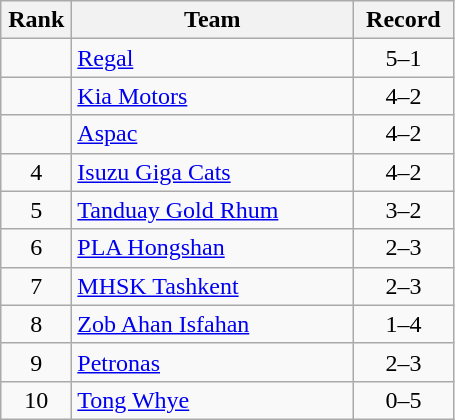<table class="wikitable" style="text-align: center;">
<tr>
<th width=40>Rank</th>
<th width=180>Team</th>
<th width=60>Record</th>
</tr>
<tr>
<td></td>
<td align=left> <a href='#'>Regal</a></td>
<td align=center>5–1</td>
</tr>
<tr>
<td></td>
<td align=left> <a href='#'>Kia Motors</a></td>
<td align=center>4–2</td>
</tr>
<tr>
<td></td>
<td align=left> <a href='#'>Aspac</a></td>
<td align=center>4–2</td>
</tr>
<tr>
<td>4</td>
<td align=left> <a href='#'>Isuzu Giga Cats</a></td>
<td align=center>4–2</td>
</tr>
<tr>
<td>5</td>
<td align=left> <a href='#'>Tanduay Gold Rhum</a></td>
<td align=center>3–2</td>
</tr>
<tr>
<td>6</td>
<td align=left> <a href='#'>PLA Hongshan</a></td>
<td align=center>2–3</td>
</tr>
<tr>
<td>7</td>
<td align=left> <a href='#'>MHSK Tashkent</a></td>
<td align=center>2–3</td>
</tr>
<tr>
<td>8</td>
<td align=left> <a href='#'>Zob Ahan Isfahan</a></td>
<td align=center>1–4</td>
</tr>
<tr>
<td>9</td>
<td align=left> <a href='#'>Petronas</a></td>
<td align=center>2–3</td>
</tr>
<tr>
<td>10</td>
<td align=left> <a href='#'>Tong Whye</a></td>
<td align=center>0–5</td>
</tr>
</table>
